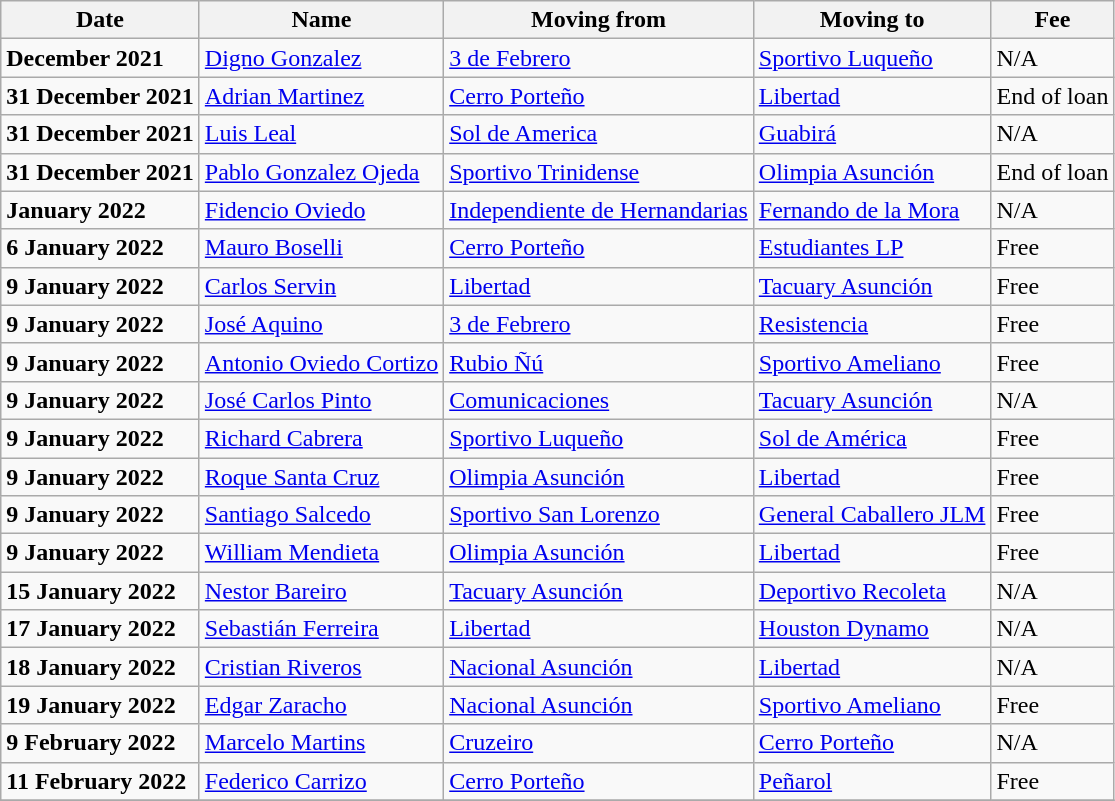<table class="wikitable sortable">
<tr>
<th>Date</th>
<th>Name</th>
<th>Moving from</th>
<th>Moving to</th>
<th>Fee</th>
</tr>
<tr>
<td><strong>December 2021</strong></td>
<td><a href='#'>Digno Gonzalez</a></td>
<td><a href='#'>3 de Febrero</a></td>
<td><a href='#'>Sportivo Luqueño</a></td>
<td>N/A</td>
</tr>
<tr>
<td><strong>31 December 2021</strong></td>
<td> <a href='#'>Adrian Martinez</a></td>
<td><a href='#'>Cerro Porteño</a></td>
<td><a href='#'>Libertad</a></td>
<td>End of loan</td>
</tr>
<tr>
<td><strong>31 December 2021</strong></td>
<td> <a href='#'>Luis Leal</a></td>
<td><a href='#'>Sol de America</a></td>
<td> <a href='#'>Guabirá</a></td>
<td>N/A</td>
</tr>
<tr>
<td><strong>31 December 2021</strong></td>
<td><a href='#'>Pablo Gonzalez Ojeda</a></td>
<td><a href='#'>Sportivo Trinidense</a></td>
<td><a href='#'>Olimpia Asunción</a></td>
<td>End of loan</td>
</tr>
<tr>
<td><strong>January 2022</strong></td>
<td><a href='#'>Fidencio Oviedo</a></td>
<td><a href='#'>Independiente de Hernandarias</a></td>
<td><a href='#'>Fernando de la Mora</a></td>
<td>N/A</td>
</tr>
<tr>
<td><strong>6 January 2022</strong></td>
<td> <a href='#'>Mauro Boselli</a></td>
<td><a href='#'>Cerro Porteño</a></td>
<td> <a href='#'>Estudiantes LP</a></td>
<td>Free</td>
</tr>
<tr>
<td><strong>9 January 2022</strong></td>
<td><a href='#'>Carlos Servin</a></td>
<td><a href='#'>Libertad</a></td>
<td><a href='#'>Tacuary Asunción</a></td>
<td>Free</td>
</tr>
<tr>
<td><strong>9 January 2022</strong></td>
<td><a href='#'>José Aquino</a></td>
<td><a href='#'>3 de Febrero</a></td>
<td><a href='#'>Resistencia</a></td>
<td>Free</td>
</tr>
<tr>
<td><strong>9 January 2022</strong></td>
<td> <a href='#'>Antonio Oviedo Cortizo</a></td>
<td><a href='#'>Rubio Ñú</a></td>
<td><a href='#'>Sportivo Ameliano</a></td>
<td>Free</td>
</tr>
<tr>
<td><strong>9 January 2022</strong></td>
<td> <a href='#'>José Carlos Pinto</a></td>
<td> <a href='#'>Comunicaciones</a></td>
<td><a href='#'>Tacuary Asunción</a></td>
<td>N/A</td>
</tr>
<tr>
<td><strong>9 January 2022</strong></td>
<td><a href='#'>Richard Cabrera</a></td>
<td><a href='#'>Sportivo Luqueño</a></td>
<td><a href='#'>Sol de América</a></td>
<td>Free</td>
</tr>
<tr>
<td><strong>9 January 2022</strong></td>
<td><a href='#'>Roque Santa Cruz</a></td>
<td><a href='#'>Olimpia Asunción</a></td>
<td><a href='#'>Libertad</a></td>
<td>Free</td>
</tr>
<tr>
<td><strong>9 January 2022</strong></td>
<td><a href='#'>Santiago Salcedo</a></td>
<td><a href='#'>Sportivo San Lorenzo</a></td>
<td><a href='#'>General Caballero JLM</a></td>
<td>Free</td>
</tr>
<tr>
<td><strong>9 January 2022</strong></td>
<td><a href='#'>William Mendieta</a></td>
<td><a href='#'>Olimpia Asunción</a></td>
<td><a href='#'>Libertad</a></td>
<td>Free</td>
</tr>
<tr>
<td><strong>15 January 2022</strong></td>
<td><a href='#'>Nestor Bareiro</a></td>
<td><a href='#'>Tacuary Asunción</a></td>
<td><a href='#'>Deportivo Recoleta</a></td>
<td>N/A</td>
</tr>
<tr>
<td><strong>17 January 2022</strong></td>
<td><a href='#'>Sebastián Ferreira</a></td>
<td><a href='#'>Libertad</a></td>
<td> <a href='#'>Houston Dynamo</a></td>
<td>N/A</td>
</tr>
<tr>
<td><strong>18 January 2022</strong></td>
<td><a href='#'>Cristian Riveros</a></td>
<td><a href='#'>Nacional Asunción</a></td>
<td><a href='#'>Libertad</a></td>
<td>N/A</td>
</tr>
<tr>
<td><strong>19 January 2022</strong></td>
<td><a href='#'>Edgar Zaracho</a></td>
<td><a href='#'>Nacional Asunción</a></td>
<td><a href='#'>Sportivo Ameliano</a></td>
<td>Free</td>
</tr>
<tr>
<td><strong>9 February 2022</strong></td>
<td> <a href='#'>Marcelo Martins</a></td>
<td> <a href='#'>Cruzeiro</a></td>
<td><a href='#'>Cerro Porteño</a></td>
<td>N/A</td>
</tr>
<tr>
<td><strong>11 February 2022</strong></td>
<td> <a href='#'>Federico Carrizo</a></td>
<td><a href='#'>Cerro Porteño</a></td>
<td> <a href='#'>Peñarol</a></td>
<td>Free</td>
</tr>
<tr>
</tr>
</table>
